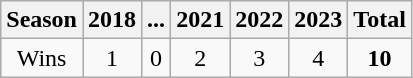<table class=wikitable>
<tr>
<th scope=col>Season</th>
<th scope="col">2018</th>
<th scope="col">...</th>
<th scope="col">2021</th>
<th scope="col">2022</th>
<th scope="col">2023</th>
<th scope="col">Total</th>
</tr>
<tr align=center>
<td>Wins</td>
<td>1</td>
<td>0</td>
<td>2</td>
<td>3</td>
<td>4</td>
<td><strong>10</strong></td>
</tr>
</table>
